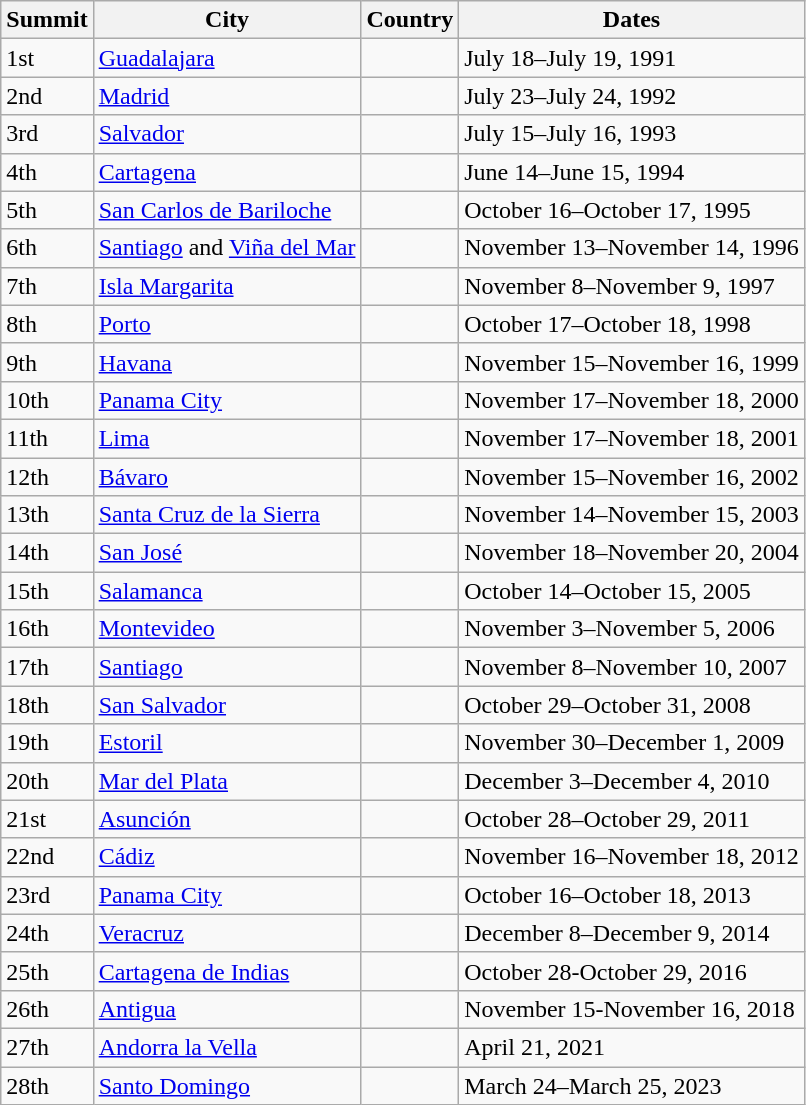<table class="wikitable">
<tr>
<th>Summit</th>
<th>City</th>
<th>Country</th>
<th>Dates</th>
</tr>
<tr>
<td>1st</td>
<td><a href='#'>Guadalajara</a></td>
<td></td>
<td>July 18–July 19, 1991</td>
</tr>
<tr>
<td>2nd</td>
<td><a href='#'>Madrid</a></td>
<td></td>
<td>July 23–July 24, 1992</td>
</tr>
<tr>
<td>3rd</td>
<td><a href='#'>Salvador</a></td>
<td></td>
<td>July 15–July 16, 1993</td>
</tr>
<tr>
<td>4th</td>
<td><a href='#'>Cartagena</a></td>
<td></td>
<td>June 14–June 15, 1994</td>
</tr>
<tr>
<td>5th</td>
<td><a href='#'>San Carlos de Bariloche</a></td>
<td></td>
<td>October 16–October 17, 1995</td>
</tr>
<tr>
<td>6th</td>
<td><a href='#'>Santiago</a> and <a href='#'>Viña del Mar</a></td>
<td></td>
<td>November 13–November 14, 1996</td>
</tr>
<tr>
<td>7th</td>
<td><a href='#'>Isla Margarita</a></td>
<td></td>
<td>November 8–November 9, 1997</td>
</tr>
<tr>
<td>8th</td>
<td><a href='#'>Porto</a></td>
<td></td>
<td>October 17–October 18, 1998</td>
</tr>
<tr>
<td>9th</td>
<td><a href='#'>Havana</a></td>
<td></td>
<td>November 15–November 16, 1999</td>
</tr>
<tr>
<td>10th</td>
<td><a href='#'>Panama City</a></td>
<td></td>
<td>November 17–November 18, 2000</td>
</tr>
<tr>
<td>11th</td>
<td><a href='#'>Lima</a></td>
<td></td>
<td>November 17–November 18, 2001</td>
</tr>
<tr>
<td>12th</td>
<td><a href='#'>Bávaro</a></td>
<td></td>
<td>November 15–November 16, 2002</td>
</tr>
<tr>
<td>13th</td>
<td><a href='#'>Santa Cruz de la Sierra</a></td>
<td></td>
<td>November 14–November 15, 2003</td>
</tr>
<tr>
<td>14th</td>
<td><a href='#'>San José</a></td>
<td></td>
<td>November 18–November 20, 2004</td>
</tr>
<tr>
<td>15th</td>
<td><a href='#'>Salamanca</a></td>
<td></td>
<td>October 14–October 15, 2005</td>
</tr>
<tr>
<td>16th</td>
<td><a href='#'>Montevideo</a></td>
<td></td>
<td>November 3–November 5, 2006</td>
</tr>
<tr>
<td>17th</td>
<td><a href='#'>Santiago</a></td>
<td></td>
<td>November 8–November 10, 2007</td>
</tr>
<tr>
<td>18th</td>
<td><a href='#'>San Salvador</a></td>
<td></td>
<td>October 29–October 31, 2008</td>
</tr>
<tr>
<td>19th</td>
<td><a href='#'>Estoril</a></td>
<td></td>
<td>November 30–December 1, 2009</td>
</tr>
<tr>
<td>20th</td>
<td><a href='#'>Mar del Plata</a></td>
<td></td>
<td>December 3–December 4, 2010</td>
</tr>
<tr>
<td>21st</td>
<td><a href='#'>Asunción</a></td>
<td></td>
<td>October 28–October 29, 2011</td>
</tr>
<tr>
<td>22nd</td>
<td><a href='#'>Cádiz</a></td>
<td></td>
<td>November 16–November 18, 2012</td>
</tr>
<tr>
<td>23rd</td>
<td><a href='#'>Panama City</a></td>
<td></td>
<td>October 16–October 18, 2013</td>
</tr>
<tr>
<td>24th</td>
<td><a href='#'>Veracruz</a></td>
<td></td>
<td>December 8–December 9, 2014</td>
</tr>
<tr>
<td>25th</td>
<td><a href='#'>Cartagena de Indias</a></td>
<td></td>
<td>October 28-October 29, 2016</td>
</tr>
<tr>
<td>26th</td>
<td><a href='#'>Antigua</a></td>
<td></td>
<td>November 15-November 16, 2018</td>
</tr>
<tr>
<td>27th</td>
<td><a href='#'>Andorra la Vella</a></td>
<td></td>
<td>April 21, 2021</td>
</tr>
<tr>
<td>28th</td>
<td><a href='#'>Santo Domingo</a></td>
<td></td>
<td>March 24–March 25, 2023</td>
</tr>
</table>
